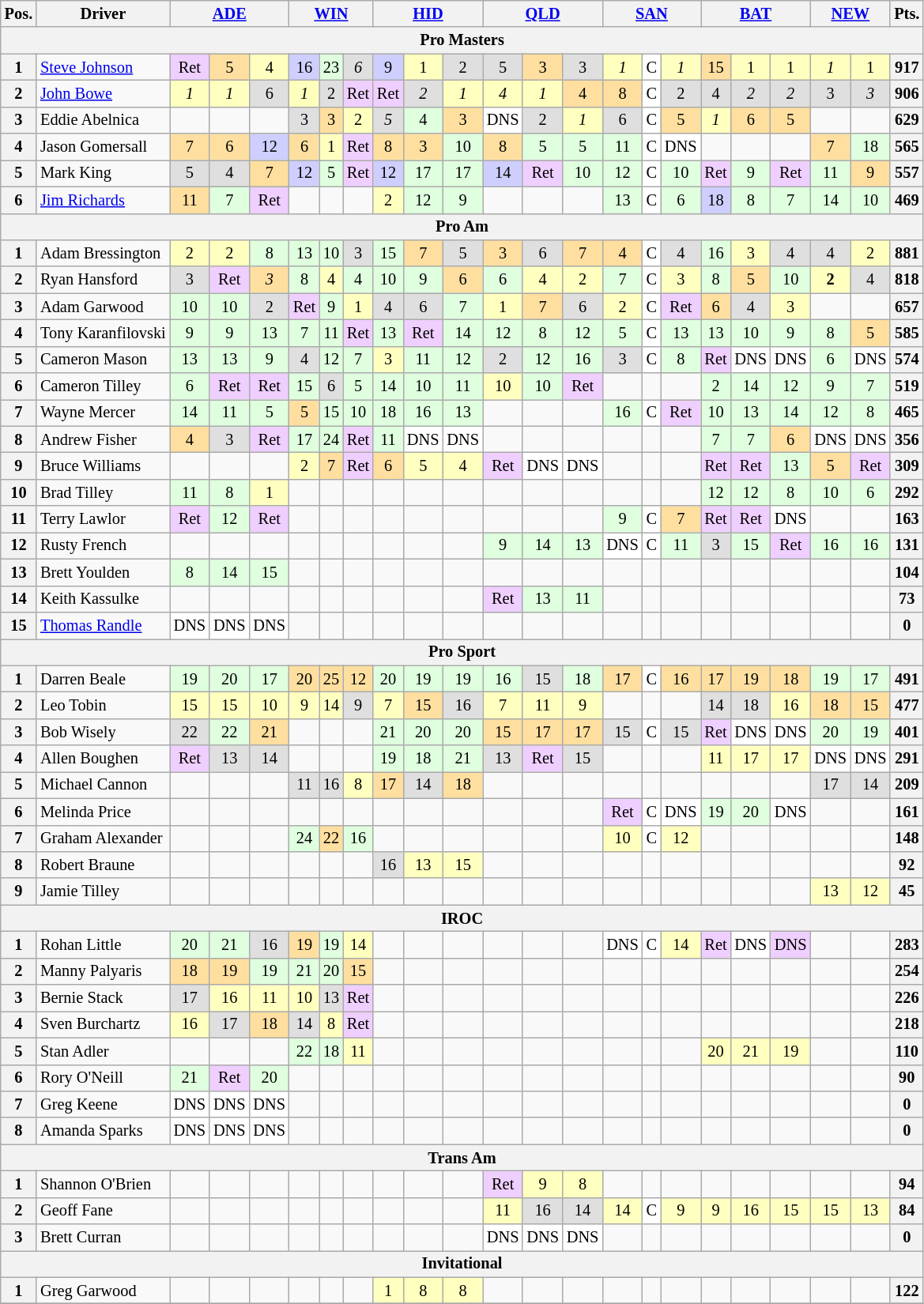<table class="wikitable" style="font-size: 85%; text-align: center;">
<tr>
<th>Pos.</th>
<th>Driver</th>
<th colspan="3"><a href='#'>ADE</a><br></th>
<th colspan="3"><a href='#'>WIN</a><br></th>
<th colspan="3"><a href='#'>HID</a><br></th>
<th colspan="3"><a href='#'>QLD</a><br></th>
<th colspan="3"><a href='#'>SAN</a><br></th>
<th colspan="3"><a href='#'>BAT</a><br></th>
<th colspan="2"><a href='#'>NEW</a><br></th>
<th>Pts.</th>
</tr>
<tr>
<th colspan="23">Pro Masters</th>
</tr>
<tr>
<th>1</th>
<td align="left"><a href='#'>Steve Johnson</a></td>
<td style="background:#efcfff;">Ret</td>
<td style="background:#ffdf9f;">5</td>
<td style="background:#ffffbf;">4</td>
<td style="background:#cfcfff;">16</td>
<td style="background:#dfffdf;">23</td>
<td style="background:#dfdfdf;"><em>6</em></td>
<td style="background:#cfcfff;">9</td>
<td style="background:#ffffbf;">1</td>
<td style="background:#dfdfdf;">2</td>
<td style="background:#dfdfdf;">5</td>
<td style="background:#ffdf9f;">3</td>
<td style="background:#dfdfdf;">3</td>
<td style="background:#ffffbf;"><em>1</em></td>
<td style="background:#ffffff;">C</td>
<td style="background:#ffffbf;"><em>1</em></td>
<td style="background:#ffdf9f;">15</td>
<td style="background:#ffffbf;">1</td>
<td style="background:#ffffbf;">1</td>
<td style="background:#ffffbf;"><em>1</em></td>
<td style="background:#ffffbf;">1</td>
<th>917</th>
</tr>
<tr>
<th>2</th>
<td align="left"><a href='#'>John Bowe</a></td>
<td style="background:#ffffbf;"><em>1</em></td>
<td style="background:#ffffbf;"><em>1</em></td>
<td style="background:#dfdfdf;">6</td>
<td style="background:#ffffbd;"><em>1</em></td>
<td style="background:#dfdfdf;">2</td>
<td style="background:#efcfff;">Ret</td>
<td style="background:#efcfff;">Ret</td>
<td style="background:#dfdfdf;"><em>2</em></td>
<td style="background:#ffffbf;"><em>1</em></td>
<td style="background:#ffffbf;"><em>4</em></td>
<td style="background:#ffffbf;"><em>1</em></td>
<td style="background:#ffdf9f;">4</td>
<td style="background:#ffdf9f;">8</td>
<td style="background:#ffffff;">C</td>
<td style="background:#dfdfdf;">2</td>
<td style="background:#dfdfdf;">4</td>
<td style="background:#dfdfdf;"><em>2</em></td>
<td style="background:#dfdfdf;"><em>2</em></td>
<td style="background:#dfdfdf;">3</td>
<td style="background:#dfdfdf;"><em>3</em></td>
<th>906</th>
</tr>
<tr>
<th>3</th>
<td align="left">Eddie Abelnica</td>
<td></td>
<td></td>
<td></td>
<td style="background:#dfdfdf;">3</td>
<td style="background:#ffdf9f;">3</td>
<td style="background:#ffffbf;">2</td>
<td style="background:#dfdfdf;"><em>5</em></td>
<td style="background:#dfffdf;">4</td>
<td style="background:#ffdf9f;">3</td>
<td style="background:#ffffff;">DNS</td>
<td style="background:#dfdfdf;">2</td>
<td style="background:#ffffbf;"><em>1</em></td>
<td style="background:#dfdfdf;">6</td>
<td style="background:#ffffff;">C</td>
<td style="background:#ffdf9f;">5</td>
<td style="background:#ffffbf;"><em>1</em></td>
<td style="background:#ffdf9f;">6</td>
<td style="background:#ffdf9f;">5</td>
<td></td>
<td></td>
<th>629</th>
</tr>
<tr>
<th>4</th>
<td align="left">Jason Gomersall</td>
<td style="background:#ffdf9f;">7</td>
<td style="background:#ffdf9f;">6</td>
<td style="background:#cfcfff;">12</td>
<td style="background:#ffdf9f;">6</td>
<td style="background:#ffffbf;">1</td>
<td style="background:#efcfff;">Ret</td>
<td style="background:#ffdf9f;">8</td>
<td style="background:#ffdf9f;">3</td>
<td style="background:#dfffdf;">10</td>
<td style="background:#ffdf9f;">8</td>
<td style="background:#dfffdf;">5</td>
<td style="background:#dfffdf;">5</td>
<td style="background:#dfffdf;">11</td>
<td style="background:#ffffff;">C</td>
<td style="background:#ffffff;">DNS</td>
<td></td>
<td></td>
<td></td>
<td style="background:#ffdf9f;">7</td>
<td style="background:#dfffdf;">18</td>
<th>565</th>
</tr>
<tr>
<th>5</th>
<td align="left">Mark King</td>
<td style="background:#dfdfdf;">5</td>
<td style="background:#dfdfdf;">4</td>
<td style="background:#ffdf9f;">7</td>
<td style="background:#cfcfff;">12</td>
<td style="background:#dfffdf;">5</td>
<td style="background:#efcfff;">Ret</td>
<td style="background:#cfcfff;">12</td>
<td style="background:#dfffdf;">17</td>
<td style="background:#dfffdf;">17</td>
<td style="background:#cfcfff;">14</td>
<td style="background:#efcfff;">Ret</td>
<td style="background:#dfffdf;">10</td>
<td style="background:#dfffdf;">12</td>
<td style="background:#ffffff;">C</td>
<td style="background:#dfffdf;">10</td>
<td style="background:#efcfff;">Ret</td>
<td style="background:#dfffdf;">9</td>
<td style="background:#efcfff;">Ret</td>
<td style="background:#dfffdf;">11</td>
<td style="background:#ffdf9f;">9</td>
<th>557</th>
</tr>
<tr>
<th>6</th>
<td align="left"><a href='#'>Jim Richards</a></td>
<td style="background:#ffdf9f;">11</td>
<td style="background:#dfffdf;">7</td>
<td style="background:#efcfff;">Ret</td>
<td></td>
<td></td>
<td></td>
<td style="background:#ffffbf;">2</td>
<td style="background:#dfffdf;">12</td>
<td style="background:#dfffdf;">9</td>
<td></td>
<td></td>
<td></td>
<td style="background:#dfffdf;">13</td>
<td style="background:#ffffff;">C</td>
<td style="background:#dfffdf;">6</td>
<td style="background:#cfcfff;">18</td>
<td style="background:#dfffdf;">8</td>
<td style="background:#dfffdf;">7</td>
<td style="background:#dfffdf;">14</td>
<td style="background:#dfffdf;">10</td>
<th>469</th>
</tr>
<tr>
<th colspan="23">Pro Am</th>
</tr>
<tr>
<th>1</th>
<td align="left">Adam Bressington</td>
<td style="background:#ffffbf;">2</td>
<td style="background:#ffffbf;">2</td>
<td style="background:#dfffdf;">8</td>
<td style="background:#dfffdf;">13</td>
<td style="background:#dfffdf;">10</td>
<td style="background:#dfdfdf;">3</td>
<td style="background:#dfffdf;">15</td>
<td style="background:#ffdf9f;">7</td>
<td style="background:#dfdfdf;">5</td>
<td style="background:#ffdf9f;">3</td>
<td style="background:#dfdfdf;">6</td>
<td style="background:#ffdf9f;">7</td>
<td style="background:#ffdf9f;">4</td>
<td style="background:#ffffff;">C</td>
<td style="background:#dfdfdf;">4</td>
<td style="background:#dfffdf;">16</td>
<td style="background:#ffffbf;">3</td>
<td style="background:#dfdfdf;">4</td>
<td style="background:#dfdfdf;">4</td>
<td style="background:#ffffbf;">2</td>
<th>881</th>
</tr>
<tr>
<th>2</th>
<td align="left">Ryan Hansford</td>
<td style="background:#dfdfdf;">3</td>
<td style="background:#efcfff;">Ret</td>
<td style="background:#ffdf9f;"><em>3</em></td>
<td style="background:#dfffdf;">8</td>
<td style="background:#ffffbf;">4</td>
<td style="background:#dfffdf;">4</td>
<td style="background:#dfffdf;">10</td>
<td style="background:#dfffdf;">9</td>
<td style="background:#ffdf9f;">6</td>
<td style="background:#dfffdf;">6</td>
<td style="background:#ffffbf;">4</td>
<td style="background:#ffffbf;">2</td>
<td style="background:#dfffdf;">7</td>
<td style="background:#ffffff;">C</td>
<td style="background:#ffffbf;">3</td>
<td style="background:#dfffdf;">8</td>
<td style="background:#ffdf9f;">5</td>
<td style="background:#dfffdf;">10</td>
<td style="background:#ffffbf;"><strong>2</strong></td>
<td style="background:#dfdfdf;">4</td>
<th>818</th>
</tr>
<tr>
<th>3</th>
<td align="left">Adam Garwood</td>
<td style="background:#dfffdf;">10</td>
<td style="background:#dfffdf;">10</td>
<td style="background:#dfdfdf;">2</td>
<td style="background:#efcfff;">Ret</td>
<td style="background:#dfffdf;">9</td>
<td style="background:#ffffbf;">1</td>
<td style="background:#dfdfdf;">4</td>
<td style="background:#dfdfdf;">6</td>
<td style="background:#dfffdf;">7</td>
<td style="background:#ffffbf;">1</td>
<td style="background:#ffdf9f;">7</td>
<td style="background:#dfdfdf;">6</td>
<td style="background:#ffffbf;">2</td>
<td style="background:#ffffff;">C</td>
<td style="background:#efcfff;">Ret</td>
<td style="background:#ffdf9f;">6</td>
<td style="background:#dfdfdf;">4</td>
<td style="background:#ffffbf;">3</td>
<td></td>
<td></td>
<th>657</th>
</tr>
<tr>
<th>4</th>
<td align="left">Tony Karanfilovski</td>
<td style="background:#dfffdf;">9</td>
<td style="background:#dfffdf;">9</td>
<td style="background:#dfffdf;">13</td>
<td style="background:#dfffdf;">7</td>
<td style="background:#dfffdf;">11</td>
<td style="background:#efcfff;">Ret</td>
<td style="background:#dfffdf;">13</td>
<td style="background:#efcfff;">Ret</td>
<td style="background:#dfffdf;">14</td>
<td style="background:#dfffdf;">12</td>
<td style="background:#dfffdf;">8</td>
<td style="background:#dfffdf;">12</td>
<td style="background:#dfffdf;">5</td>
<td style="background:#ffffff;">C</td>
<td style="background:#dfffdf;">13</td>
<td style="background:#dfffdf;">13</td>
<td style="background:#dfffdf;">10</td>
<td style="background:#dfffdf;">9</td>
<td style="background:#dfffdf;">8</td>
<td style="background:#ffdf9f;">5</td>
<th>585</th>
</tr>
<tr>
<th>5</th>
<td align="left">Cameron Mason</td>
<td style="background:#dfffdf;">13</td>
<td style="background:#dfffdf;">13</td>
<td style="background:#dfffdf;">9</td>
<td style="background:#dfdfdf;">4</td>
<td style="background:#dfffdf;">12</td>
<td style="background:#dfffdf;">7</td>
<td style="background:#ffffbf;">3</td>
<td style="background:#dfffdf;">11</td>
<td style="background:#dfffdf;">12</td>
<td style="background:#dfdfdf;">2</td>
<td style="background:#dfffdf;">12</td>
<td style="background:#dfffdf;">16</td>
<td style="background:#dfdfdf;">3</td>
<td style="background:#ffffff;">C</td>
<td style="background:#dfffdf;">8</td>
<td style="background:#efcfff;">Ret</td>
<td style="background:#ffffff;">DNS</td>
<td style="background:#ffffff;">DNS</td>
<td style="background:#dfffdf;">6</td>
<td style="background:#ffffff;">DNS</td>
<th>574</th>
</tr>
<tr>
<th>6</th>
<td align="left">Cameron Tilley</td>
<td style="background:#dfffdf;">6</td>
<td style="background:#efcfff;">Ret</td>
<td style="background:#efcfff;">Ret</td>
<td style="background:#dfffdf;">15</td>
<td style="background:#dfdfdf;">6</td>
<td style="background:#dfffdf;">5</td>
<td style="background:#dfffdf;">14</td>
<td style="background:#dfffdf;">10</td>
<td style="background:#dfffdf;">11</td>
<td style="background:#ffffbf;">10</td>
<td style="background:#dfffdf;">10</td>
<td style="background:#efcfff;">Ret</td>
<td></td>
<td></td>
<td></td>
<td style="background:#dfffdf;">2</td>
<td style="background:#dfffdf;">14</td>
<td style="background:#dfffdf;">12</td>
<td style="background:#dfffdf;">9</td>
<td style="background:#dfffdf;">7</td>
<th>519</th>
</tr>
<tr>
<th>7</th>
<td align="left">Wayne Mercer</td>
<td style="background:#dfffdf;">14</td>
<td style="background:#dfffdf;">11</td>
<td style="background:#dfffdf;">5</td>
<td style="background:#ffdf9f;">5</td>
<td style="background:#dfffdf;">15</td>
<td style="background:#dfffdf;">10</td>
<td style="background:#dfffdf;">18</td>
<td style="background:#dfffdf;">16</td>
<td style="background:#dfffdf;">13</td>
<td></td>
<td></td>
<td></td>
<td style="background:#dfffdf;">16</td>
<td style="background:#ffffff;">C</td>
<td style="background:#efcfff;">Ret</td>
<td style="background:#dfffdf;">10</td>
<td style="background:#dfffdf;">13</td>
<td style="background:#dfffdf;">14</td>
<td style="background:#dfffdf;">12</td>
<td style="background:#dfffdf;">8</td>
<th>465</th>
</tr>
<tr>
<th>8</th>
<td align="left">Andrew Fisher</td>
<td style="background:#ffdf9f;">4</td>
<td style="background:#dfdfdf;">3</td>
<td style="background:#efcfff;">Ret</td>
<td style="background:#dfffdf;">17</td>
<td style="background:#dfffdf;">24</td>
<td style="background:#efcfff;">Ret</td>
<td style="background:#dfffdf;">11</td>
<td style="background:#ffffff;">DNS</td>
<td style="background:#ffffff;">DNS</td>
<td></td>
<td></td>
<td></td>
<td></td>
<td></td>
<td></td>
<td style="background:#dfffdf;">7</td>
<td style="background:#dfffdf;">7</td>
<td style="background:#ffdf9f;">6</td>
<td style="background:#ffffff;">DNS</td>
<td style="background:#ffffff;">DNS</td>
<th>356</th>
</tr>
<tr>
<th>9</th>
<td align="left">Bruce Williams</td>
<td></td>
<td></td>
<td></td>
<td style="background:#ffffbf;">2</td>
<td style="background:#ffdf9f;">7</td>
<td style="background:#efcfff;">Ret</td>
<td style="background:#ffdf9f;">6</td>
<td style="background:#ffffbf;">5</td>
<td style="background:#ffffbf;">4</td>
<td style="background:#efcfff;">Ret</td>
<td style="background:#ffffff;">DNS</td>
<td style="background:#ffffff;">DNS</td>
<td></td>
<td></td>
<td></td>
<td style="background:#efcfff;">Ret</td>
<td style="background:#efcfff;">Ret</td>
<td style="background:#dfffdf;">13</td>
<td style="background:#ffdf9f;">5</td>
<td style="background:#efcfff;">Ret</td>
<th>309</th>
</tr>
<tr>
<th>10</th>
<td align="left">Brad Tilley</td>
<td style="background:#dfffdf;">11</td>
<td style="background:#dfffdf;">8</td>
<td style="background:#ffffbf;">1</td>
<td></td>
<td></td>
<td></td>
<td></td>
<td></td>
<td></td>
<td></td>
<td></td>
<td></td>
<td></td>
<td></td>
<td></td>
<td style="background:#dfffdf;">12</td>
<td style="background:#dfffdf;">12</td>
<td style="background:#dfffdf;">8</td>
<td style="background:#dfffdf;">10</td>
<td style="background:#dfffdf;">6</td>
<th>292</th>
</tr>
<tr>
<th>11</th>
<td align="left">Terry Lawlor</td>
<td style="background:#efcfff;">Ret</td>
<td style="background:#dfffdf;">12</td>
<td style="background:#efcfff;">Ret</td>
<td></td>
<td></td>
<td></td>
<td></td>
<td></td>
<td></td>
<td></td>
<td></td>
<td></td>
<td style="background:#dfffdf;">9</td>
<td style="background:#ffffff;">C</td>
<td style="background:#ffdf9f;">7</td>
<td style="background:#efcfff;">Ret</td>
<td style="background:#efcfff;">Ret</td>
<td style="background:#ffffff;">DNS</td>
<td></td>
<td></td>
<th>163</th>
</tr>
<tr>
<th>12</th>
<td align="left">Rusty French</td>
<td></td>
<td></td>
<td></td>
<td></td>
<td></td>
<td></td>
<td></td>
<td></td>
<td></td>
<td style="background:#dfffdf;">9</td>
<td style="background:#dfffdf;">14</td>
<td style="background:#dfffdf;">13</td>
<td style="background:#ffffff;">DNS</td>
<td style="background:#ffffff;">C</td>
<td style="background:#dfffdf;">11</td>
<td style="background:#dfdfdf;">3</td>
<td style="background:#dfffdf;">15</td>
<td style="background:#efcfff;">Ret</td>
<td style="background:#dfffdf;">16</td>
<td style="background:#dfffdf;">16</td>
<th>131</th>
</tr>
<tr>
<th>13</th>
<td align="left">Brett Youlden</td>
<td style="background:#dfffdf;">8</td>
<td style="background:#dfffdf;">14</td>
<td style="background:#dfffdf;">15</td>
<td></td>
<td></td>
<td></td>
<td></td>
<td></td>
<td></td>
<td></td>
<td></td>
<td></td>
<td></td>
<td></td>
<td></td>
<td></td>
<td></td>
<td></td>
<td></td>
<td></td>
<th>104</th>
</tr>
<tr>
<th>14</th>
<td align="left">Keith Kassulke</td>
<td></td>
<td></td>
<td></td>
<td></td>
<td></td>
<td></td>
<td></td>
<td></td>
<td></td>
<td style="background:#efcfff;">Ret</td>
<td style="background:#dfffdf;">13</td>
<td style="background:#dfffdf;">11</td>
<td></td>
<td></td>
<td></td>
<td></td>
<td></td>
<td></td>
<td></td>
<td></td>
<th>73</th>
</tr>
<tr>
<th>15</th>
<td align="left"><a href='#'>Thomas Randle</a></td>
<td style="background:#ffffff;">DNS</td>
<td style="background:#ffffff;">DNS</td>
<td style="background:#ffffff;">DNS</td>
<td></td>
<td></td>
<td></td>
<td></td>
<td></td>
<td></td>
<td></td>
<td></td>
<td></td>
<td></td>
<td></td>
<td></td>
<td></td>
<td></td>
<td></td>
<td></td>
<td></td>
<th>0</th>
</tr>
<tr>
<th colspan="23">Pro Sport</th>
</tr>
<tr>
<th>1</th>
<td align="left">Darren Beale</td>
<td style="background:#dfffdf;">19</td>
<td style="background:#dfffdf;">20</td>
<td style="background:#dfffdf;">17</td>
<td style="background:#ffdf9f;">20</td>
<td style="background:#ffdf9f;">25</td>
<td style="background:#ffdf9f;">12</td>
<td style="background:#dfffdf;">20</td>
<td style="background:#dfffdf;">19</td>
<td style="background:#dfffdf;">19</td>
<td style="background:#dfffdf;">16</td>
<td style="background:#dfdfdf;">15</td>
<td style="background:#dfffdf;">18</td>
<td style="background:#ffdf9f;">17</td>
<td style="background:#ffffff;">C</td>
<td style="background:#ffdf9f;">16</td>
<td style="background:#ffdf9f;">17</td>
<td style="background:#ffdf9f;">19</td>
<td style="background:#ffdf9f;">18</td>
<td style="background:#dfffdf;">19</td>
<td style="background:#dfffdf;">17</td>
<th>491</th>
</tr>
<tr>
<th>2</th>
<td align="left">Leo Tobin</td>
<td style="background:#ffffbf;">15</td>
<td style="background:#ffffbf;">15</td>
<td style="background:#ffffbf;">10</td>
<td style="background:#ffffbf;">9</td>
<td style="background:#ffffbf;">14</td>
<td style="background:#dfdfdf;">9</td>
<td style="background:#ffffbf;">7</td>
<td style="background:#ffdf9f;">15</td>
<td style="background:#dfdfdf;">16</td>
<td style="background:#ffffbf;">7</td>
<td style="background:#ffffbf;">11</td>
<td style="background:#ffffbf;">9</td>
<td></td>
<td></td>
<td></td>
<td style="background:#dfdfdf;">14</td>
<td style="background:#dfdfdf;">18</td>
<td style="background:#ffffbf;">16</td>
<td style="background:#ffdf9f;">18</td>
<td style="background:#ffdf9f;">15</td>
<th>477</th>
</tr>
<tr>
<th>3</th>
<td align="left">Bob Wisely</td>
<td style="background:#dfdfdf;">22</td>
<td style="background:#dfffdf;">22</td>
<td style="background:#ffdf9f;">21</td>
<td></td>
<td></td>
<td></td>
<td style="background:#dfffdf;">21</td>
<td style="background:#dfffdf;">20</td>
<td style="background:#dfffdf;">20</td>
<td style="background:#ffdf9f;">15</td>
<td style="background:#ffdf9f;">17</td>
<td style="background:#ffdf9f;">17</td>
<td style="background:#dfdfdf;">15</td>
<td style="background:#ffffff;">C</td>
<td style="background:#dfdfdf;">15</td>
<td style="background:#efcfff;">Ret</td>
<td style="background:#ffffff;">DNS</td>
<td style="background:#ffffff;">DNS</td>
<td style="background:#dfffdf;">20</td>
<td style="background:#dfffdf;">19</td>
<th>401</th>
</tr>
<tr>
<th>4</th>
<td align="left">Allen Boughen</td>
<td style="background:#efcfff;">Ret</td>
<td style="background:#dfdfdf;">13</td>
<td style="background:#dfdfdf;">14</td>
<td></td>
<td></td>
<td></td>
<td style="background:#dfffdf;">19</td>
<td style="background:#dfffdf;">18</td>
<td style="background:#dfffdf;">21</td>
<td style="background:#dfdfdf;">13</td>
<td style="background:#efcfff;">Ret</td>
<td style="background:#dfdfdf;">15</td>
<td></td>
<td></td>
<td></td>
<td style="background:#ffffbf;">11</td>
<td style="background:#ffffbf;">17</td>
<td style="background:#ffffbf;">17</td>
<td style="background:#ffffff;">DNS</td>
<td style="background:#ffffff;">DNS</td>
<th>291</th>
</tr>
<tr>
<th>5</th>
<td align="left">Michael Cannon</td>
<td></td>
<td></td>
<td></td>
<td style="background:#dfdfdf;">11</td>
<td style="background:#dfdfdf;">16</td>
<td style="background:#ffffbf;">8</td>
<td style="background:#ffdf9f;">17</td>
<td style="background:#dfdfdf;">14</td>
<td style="background:#ffdf9f;">18</td>
<td></td>
<td></td>
<td></td>
<td></td>
<td></td>
<td></td>
<td></td>
<td></td>
<td></td>
<td style="background:#dfdfdf;">17</td>
<td style="background:#dfdfdf;">14</td>
<th>209</th>
</tr>
<tr>
<th>6</th>
<td align="left">Melinda Price</td>
<td></td>
<td></td>
<td></td>
<td></td>
<td></td>
<td></td>
<td></td>
<td></td>
<td></td>
<td></td>
<td></td>
<td></td>
<td style="background:#efcfff;">Ret</td>
<td style="background:#ffffff;">C</td>
<td style="background:#ffffff;">DNS</td>
<td style="background:#dfffdf;">19</td>
<td style="background:#dfffdf;">20</td>
<td style="background:#ffffff;">DNS</td>
<td></td>
<td></td>
<th>161</th>
</tr>
<tr>
<th>7</th>
<td align="left">Graham Alexander</td>
<td></td>
<td></td>
<td></td>
<td style="background:#dfffdf;">24</td>
<td style="background:#ffdf9f;">22</td>
<td style="background:#dfffdf;">16</td>
<td></td>
<td></td>
<td></td>
<td></td>
<td></td>
<td></td>
<td style="background:#ffffbf;">10</td>
<td style="background:#ffffff;">C</td>
<td style="background:#ffffbf;">12</td>
<td></td>
<td></td>
<td></td>
<td></td>
<td></td>
<th>148</th>
</tr>
<tr>
<th>8</th>
<td align="left">Robert Braune</td>
<td></td>
<td></td>
<td></td>
<td></td>
<td></td>
<td></td>
<td style="background:#dfdfdf;">16</td>
<td style="background:#ffffbf;">13</td>
<td style="background:#ffffbf;">15</td>
<td></td>
<td></td>
<td></td>
<td></td>
<td></td>
<td></td>
<td></td>
<td></td>
<td></td>
<td></td>
<td></td>
<th>92</th>
</tr>
<tr>
<th>9</th>
<td align="left">Jamie Tilley</td>
<td></td>
<td></td>
<td></td>
<td></td>
<td></td>
<td></td>
<td></td>
<td></td>
<td></td>
<td></td>
<td></td>
<td></td>
<td></td>
<td></td>
<td></td>
<td></td>
<td></td>
<td></td>
<td style="background:#ffffbf;">13</td>
<td style="background:#ffffbf;">12</td>
<th>45</th>
</tr>
<tr>
<th colspan="23">IROC</th>
</tr>
<tr>
<th>1</th>
<td align="left">Rohan Little</td>
<td style="background:#dfffdf;">20</td>
<td style="background:#dfffdf;">21</td>
<td style="background:#dfdfdf;">16</td>
<td style="background:#ffdf9f;">19</td>
<td style="background:#dfffdf;">19</td>
<td style="background:#ffffbf;">14</td>
<td></td>
<td></td>
<td></td>
<td></td>
<td></td>
<td></td>
<td style="background:#ffffff;">DNS</td>
<td style="background:#ffffff;">C</td>
<td style="background:#ffffbf;">14</td>
<td style="background:#efcfff;">Ret</td>
<td style="background:#ffffff;">DNS</td>
<td style="background:#efcfff;">DNS</td>
<td></td>
<td></td>
<th>283</th>
</tr>
<tr>
<th>2</th>
<td align="left">Manny Palyaris</td>
<td style="background:#ffdf9f;">18</td>
<td style="background:#ffdf9f;">19</td>
<td style="background:#dfffdf;">19</td>
<td style="background:#dfffdf;">21</td>
<td style="background:#dfffdf;">20</td>
<td style="background:#ffdf9f;">15</td>
<td></td>
<td></td>
<td></td>
<td></td>
<td></td>
<td></td>
<td></td>
<td></td>
<td></td>
<td></td>
<td></td>
<td></td>
<td></td>
<td></td>
<th>254</th>
</tr>
<tr>
<th>3</th>
<td align="left">Bernie Stack</td>
<td style="background:#dfdfdf;">17</td>
<td style="background:#ffffbf;">16</td>
<td style="background:#ffffbf;">11</td>
<td style="background:#ffffbf;">10</td>
<td style="background:#dfdfdf;">13</td>
<td style="background:#efcfff;">Ret</td>
<td></td>
<td></td>
<td></td>
<td></td>
<td></td>
<td></td>
<td></td>
<td></td>
<td></td>
<td></td>
<td></td>
<td></td>
<td></td>
<td></td>
<th>226</th>
</tr>
<tr>
<th>4</th>
<td align="left">Sven Burchartz</td>
<td style="background:#ffffbf;">16</td>
<td style="background:#dfdfdf;">17</td>
<td style="background:#ffdf9f;">18</td>
<td style="background:#dfdfdf;">14</td>
<td style="background:#ffffbf;">8</td>
<td style="background:#efcfff;">Ret</td>
<td></td>
<td></td>
<td></td>
<td></td>
<td></td>
<td></td>
<td></td>
<td></td>
<td></td>
<td></td>
<td></td>
<td></td>
<td></td>
<td></td>
<th>218</th>
</tr>
<tr>
<th>5</th>
<td align="left">Stan Adler</td>
<td></td>
<td></td>
<td></td>
<td style="background:#dfffdf;">22</td>
<td style="background:#dfffdf;">18</td>
<td style="background:#ffffbf;">11</td>
<td></td>
<td></td>
<td></td>
<td></td>
<td></td>
<td></td>
<td></td>
<td></td>
<td></td>
<td style="background:#ffffbf;">20</td>
<td style="background:#ffffbf;">21</td>
<td style="background:#ffffbf;">19</td>
<td></td>
<td></td>
<th>110</th>
</tr>
<tr>
<th>6</th>
<td align="left">Rory O'Neill</td>
<td style="background:#dfffdf;">21</td>
<td style="background:#efcfff;">Ret</td>
<td style="background:#dfffdf;">20</td>
<td></td>
<td></td>
<td></td>
<td></td>
<td></td>
<td></td>
<td></td>
<td></td>
<td></td>
<td></td>
<td></td>
<td></td>
<td></td>
<td></td>
<td></td>
<td></td>
<td></td>
<th>90</th>
</tr>
<tr>
<th>7</th>
<td align="left">Greg Keene</td>
<td style="background:#ffffff;">DNS</td>
<td style="background:#ffffff;">DNS</td>
<td style="background:#ffffff;">DNS</td>
<td></td>
<td></td>
<td></td>
<td></td>
<td></td>
<td></td>
<td></td>
<td></td>
<td></td>
<td></td>
<td></td>
<td></td>
<td></td>
<td></td>
<td></td>
<td></td>
<td></td>
<th>0</th>
</tr>
<tr>
<th>8</th>
<td align="left">Amanda Sparks</td>
<td style="background:#ffffff;">DNS</td>
<td style="background:#ffffff;">DNS</td>
<td style="background:#ffffff;">DNS</td>
<td></td>
<td></td>
<td></td>
<td></td>
<td></td>
<td></td>
<td></td>
<td></td>
<td></td>
<td></td>
<td></td>
<td></td>
<td></td>
<td></td>
<td></td>
<td></td>
<td></td>
<th>0</th>
</tr>
<tr>
<th colspan="23">Trans Am</th>
</tr>
<tr>
<th>1</th>
<td align="left">Shannon O'Brien</td>
<td></td>
<td></td>
<td></td>
<td></td>
<td></td>
<td></td>
<td></td>
<td></td>
<td></td>
<td style="background:#efcfff;">Ret</td>
<td style="background:#ffffbf;">9</td>
<td style="background:#ffffbf;">8</td>
<td></td>
<td></td>
<td></td>
<td></td>
<td></td>
<td></td>
<td></td>
<td></td>
<th>94</th>
</tr>
<tr>
<th>2</th>
<td align="left">Geoff Fane</td>
<td></td>
<td></td>
<td></td>
<td></td>
<td></td>
<td></td>
<td></td>
<td></td>
<td></td>
<td style="background:#ffffbf;">11</td>
<td style="background:#dfdfdf;">16</td>
<td style="background:#dfdfdf;">14</td>
<td style="background:#ffffbf;">14</td>
<td style="background:#ffffff;">C</td>
<td style="background:#ffffbf;">9</td>
<td style="background:#ffffbf;">9</td>
<td style="background:#ffffbf;">16</td>
<td style="background:#ffffbf;">15</td>
<td style="background:#ffffbf;">15</td>
<td style="background:#ffffbf;">13</td>
<th>84</th>
</tr>
<tr>
<th>3</th>
<td align="left">Brett Curran</td>
<td></td>
<td></td>
<td></td>
<td></td>
<td></td>
<td></td>
<td></td>
<td></td>
<td></td>
<td style="background:#ffffff;">DNS</td>
<td style="background:#ffffff;">DNS</td>
<td style="background:#ffffff;">DNS</td>
<td></td>
<td></td>
<td></td>
<td></td>
<td></td>
<td></td>
<td></td>
<td></td>
<th>0</th>
</tr>
<tr>
<th colspan="23">Invitational</th>
</tr>
<tr>
<th>1</th>
<td align="left">Greg Garwood</td>
<td></td>
<td></td>
<td></td>
<td></td>
<td></td>
<td></td>
<td style="background:#ffffbf;">1</td>
<td style="background:#ffffbf;">8</td>
<td style="background:#ffffbf;">8</td>
<td></td>
<td></td>
<td></td>
<td></td>
<td></td>
<td></td>
<td></td>
<td></td>
<td></td>
<td></td>
<td></td>
<th>122</th>
</tr>
<tr>
</tr>
</table>
